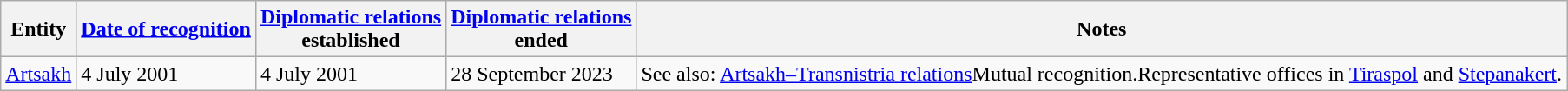<table class="wikitable">
<tr>
<th>Entity</th>
<th><a href='#'>Date of recognition</a></th>
<th><a href='#'>Diplomatic relations</a><br>established</th>
<th><a href='#'>Diplomatic relations</a><br>ended</th>
<th>Notes</th>
</tr>
<tr>
<td> <a href='#'>Artsakh</a></td>
<td>4 July 2001</td>
<td>4 July 2001</td>
<td>28 September 2023</td>
<td>See also: <a href='#'>Artsakh–Transnistria relations</a>Mutual recognition.Representative offices in <a href='#'>Tiraspol</a> and <a href='#'>Stepanakert</a>.</td>
</tr>
</table>
